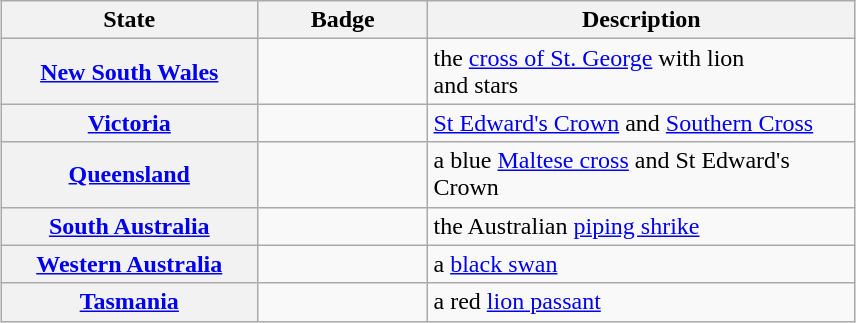<table class="wikitable" border="1" width="570px" style="text-align:center;margin:1em auto;">
<tr>
<th width="30%">State</th>
<th width="20%">Badge</th>
<th width="50%">Description</th>
</tr>
<tr>
<th><a href='#'>New South Wales</a></th>
<td></td>
<td style="text-align: left;">the <a href='#'>cross of St. George</a> with lion<br>and stars</td>
</tr>
<tr>
<th><a href='#'>Victoria</a></th>
<td></td>
<td style="text-align: left;"><a href='#'>St Edward's Crown</a> and <a href='#'>Southern Cross</a></td>
</tr>
<tr>
<th><a href='#'>Queensland</a></th>
<td></td>
<td style="text-align: left;">a blue <a href='#'>Maltese cross</a> and St Edward's Crown</td>
</tr>
<tr>
<th><a href='#'>South Australia</a></th>
<td></td>
<td style="text-align: left;">the Australian <a href='#'>piping shrike</a></td>
</tr>
<tr>
<th><a href='#'>Western Australia</a></th>
<td></td>
<td style="text-align: left;">a <a href='#'>black swan</a></td>
</tr>
<tr>
<th><a href='#'>Tasmania</a></th>
<td></td>
<td style="text-align: left;">a red <a href='#'>lion passant</a></td>
</tr>
</table>
